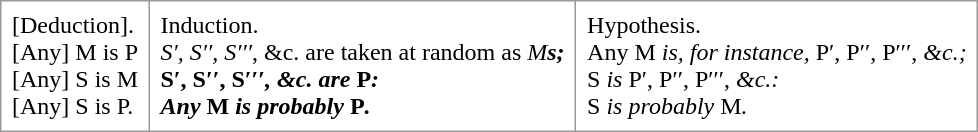<table cellspacing=1 cellpadding=7 style="background-color:#999">
<tr style="vertical-align:top;background-color:#fff">
<td>[Deduction].<br>[Any] M is P <br>
[Any] S is M <br> [Any] S is P.</td>
<td>Induction.<br><em>S′, S′′, S′′′</em>, &c. are taken at random as <em>M<strong>s; <br>
</em>S′, S′′, S′′′<em>, &c. are </em>P<em>: <br> Any </em>M<em> is probably </em>P<em>.</td>
<td>Hypothesis.<br>Any </em>M<em> is, for instance, </em>P′, P′′, P′′′,<em> &c.; <br>
</em>S<em> is </em>P′, P′′, P′′′,<em> &c.: <br> </em>S<em> is probably </em>M<em>.</td>
</tr>
</table>
